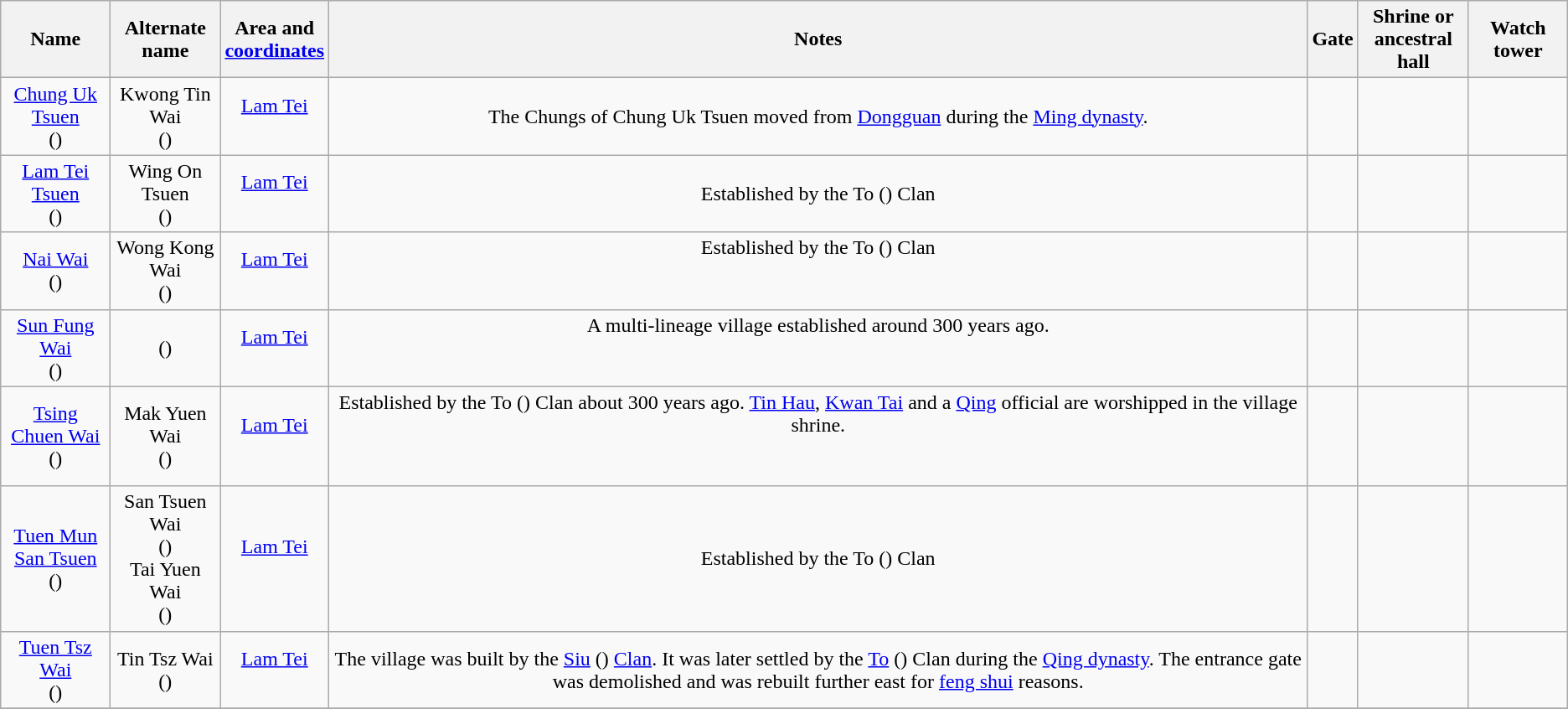<table class="wikitable sortable" style="text-align:center" style="width:95%">
<tr>
<th style="width:80px;">Name</th>
<th style="width:80px;">Alternate name</th>
<th>Area and<br><a href='#'>coordinates</a></th>
<th>Notes</th>
<th>Gate</th>
<th>Shrine or<br>ancestral hall</th>
<th>Watch tower</th>
</tr>
<tr>
<td style="text-align:center"><a href='#'>Chung Uk Tsuen</a><br>()</td>
<td style="text-align:center">Kwong Tin Wai<br>()</td>
<td style="text-align:center"><a href='#'>Lam Tei</a><br><br></td>
<td>The Chungs of Chung Uk Tsuen moved from <a href='#'>Dongguan</a> during the <a href='#'>Ming dynasty</a>.</td>
<td></td>
<td></td>
<td></td>
</tr>
<tr>
<td style="text-align:center"><a href='#'>Lam Tei Tsuen</a><br>()</td>
<td style="text-align:center">Wing On Tsuen<br>()</td>
<td style="text-align:center"><a href='#'>Lam Tei</a><br><br></td>
<td>Established by the To () Clan</td>
<td></td>
<td></td>
<td></td>
</tr>
<tr>
<td style="text-align:center"><a href='#'>Nai Wai</a><br>()</td>
<td style="text-align:center">Wong Kong Wai<br>()</td>
<td style="text-align:center"><a href='#'>Lam Tei</a><br><br></td>
<td>Established by the To () Clan<br><br><br>  </td>
<td></td>
<td></td>
<td></td>
</tr>
<tr>
<td style="text-align:center"><a href='#'>Sun Fung Wai</a><br>()</td>
<td style="text-align:center">()</td>
<td style="text-align:center"><a href='#'>Lam Tei</a><br><br></td>
<td>A multi-lineage village established around 300 years ago.<br><br><br>

</td>
<td></td>
<td></td>
<td></td>
</tr>
<tr>
<td style="text-align:center"><a href='#'>Tsing Chuen Wai</a><br>()</td>
<td style="text-align:center">Mak Yuen Wai<br>()</td>
<td style="text-align:center"><a href='#'>Lam Tei</a><br><br></td>
<td>Established by the To () Clan about 300 years ago. <a href='#'>Tin Hau</a>, <a href='#'>Kwan Tai</a> and a <a href='#'>Qing</a> official are worshipped in the village shrine.<br><br><br></td>
<td></td>
<td></td>
<td></td>
</tr>
<tr>
<td style="text-align:center"><a href='#'>Tuen Mun San Tsuen</a><br>()</td>
<td style="text-align:center">San Tsuen Wai<br>()<br>Tai Yuen Wai<br>()</td>
<td style="text-align:center"><a href='#'>Lam Tei</a><br><br></td>
<td>Established by the To () Clan</td>
<td></td>
<td></td>
<td></td>
</tr>
<tr>
<td style="text-align:center"><a href='#'>Tuen Tsz Wai</a><br>()</td>
<td style="text-align:center">Tin Tsz Wai<br>()</td>
<td style="text-align:center"><a href='#'>Lam Tei</a><br><br></td>
<td>The village was built by the <a href='#'>Siu</a> () <a href='#'>Clan</a>. It was later settled by the <a href='#'>To</a> () Clan during the <a href='#'>Qing dynasty</a>. The entrance gate was demolished and was rebuilt further east for <a href='#'>feng shui</a> reasons.</td>
<td></td>
<td></td>
<td></td>
</tr>
<tr>
</tr>
</table>
